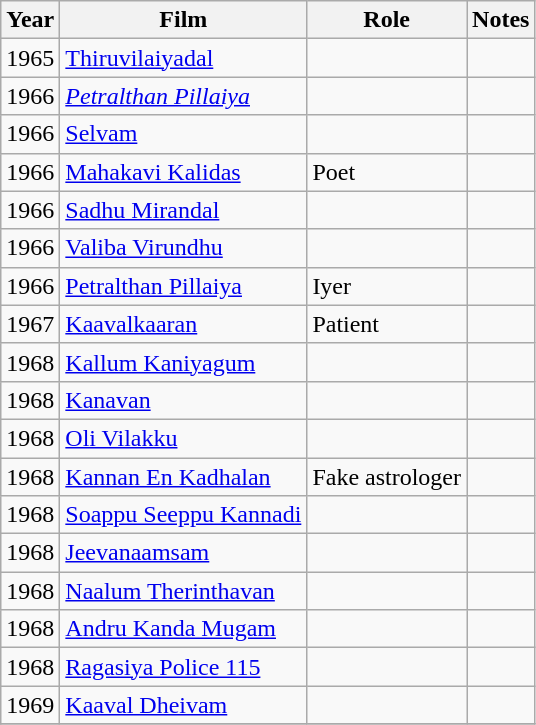<table class="wikitable sortable">
<tr>
<th>Year</th>
<th>Film</th>
<th>Role</th>
<th>Notes</th>
</tr>
<tr>
<td>1965</td>
<td><a href='#'>Thiruvilaiyadal</a></td>
<td></td>
<td></td>
</tr>
<tr>
<td>1966</td>
<td><em><a href='#'>Petralthan Pillaiya</a></em></td>
<td></td>
<td></td>
</tr>
<tr>
<td>1966</td>
<td><a href='#'>Selvam</a></td>
<td></td>
<td></td>
</tr>
<tr>
<td>1966</td>
<td><a href='#'>Mahakavi Kalidas</a></td>
<td>Poet</td>
<td></td>
</tr>
<tr>
<td>1966</td>
<td><a href='#'>Sadhu Mirandal</a></td>
<td></td>
<td></td>
</tr>
<tr>
<td>1966</td>
<td><a href='#'>Valiba Virundhu</a></td>
<td></td>
<td></td>
</tr>
<tr>
<td>1966</td>
<td><a href='#'>Petralthan Pillaiya</a></td>
<td>Iyer</td>
<td></td>
</tr>
<tr>
<td>1967</td>
<td><a href='#'>Kaavalkaaran</a></td>
<td>Patient</td>
<td></td>
</tr>
<tr>
<td>1968</td>
<td><a href='#'>Kallum Kaniyagum</a></td>
<td></td>
<td></td>
</tr>
<tr>
<td>1968</td>
<td><a href='#'>Kanavan</a></td>
<td></td>
<td></td>
</tr>
<tr>
<td>1968</td>
<td><a href='#'>Oli Vilakku</a></td>
<td></td>
<td></td>
</tr>
<tr>
<td>1968</td>
<td><a href='#'>Kannan En Kadhalan</a></td>
<td>Fake astrologer</td>
<td></td>
</tr>
<tr>
<td>1968</td>
<td><a href='#'>Soappu Seeppu Kannadi</a></td>
<td></td>
<td></td>
</tr>
<tr>
<td>1968</td>
<td><a href='#'>Jeevanaamsam</a></td>
<td></td>
<td></td>
</tr>
<tr>
<td>1968</td>
<td><a href='#'>Naalum Therinthavan</a></td>
<td></td>
<td></td>
</tr>
<tr>
<td>1968</td>
<td><a href='#'>Andru Kanda Mugam</a></td>
<td></td>
<td></td>
</tr>
<tr>
<td>1968</td>
<td><a href='#'>Ragasiya Police 115</a></td>
<td></td>
<td></td>
</tr>
<tr>
<td>1969</td>
<td><a href='#'>Kaaval Dheivam</a></td>
<td></td>
<td></td>
</tr>
<tr>
</tr>
</table>
